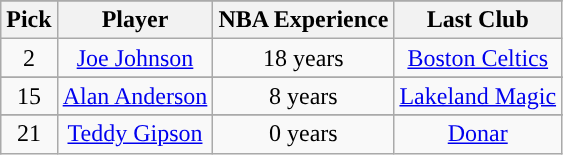<table class="wikitable sortable sortable">
<tr>
</tr>
<tr style="text-align: center">
<th>Pick</th>
<th>Player</th>
<th>NBA Experience</th>
<th>Last Club</th>
</tr>
<tr style="text-align: center">
<td>2</td>
<td><a href='#'>Joe Johnson</a></td>
<td>18 years</td>
<td> <a href='#'>Boston Celtics</a></td>
</tr>
<tr>
</tr>
<tr style="text-align: center">
<td>15</td>
<td><a href='#'>Alan Anderson</a></td>
<td>8 years</td>
<td> <a href='#'>Lakeland Magic</a></td>
</tr>
<tr>
</tr>
<tr style="text-align: center">
<td>21</td>
<td><a href='#'>Teddy Gipson</a></td>
<td>0 years</td>
<td> <a href='#'>Donar</a></td>
</tr>
</table>
